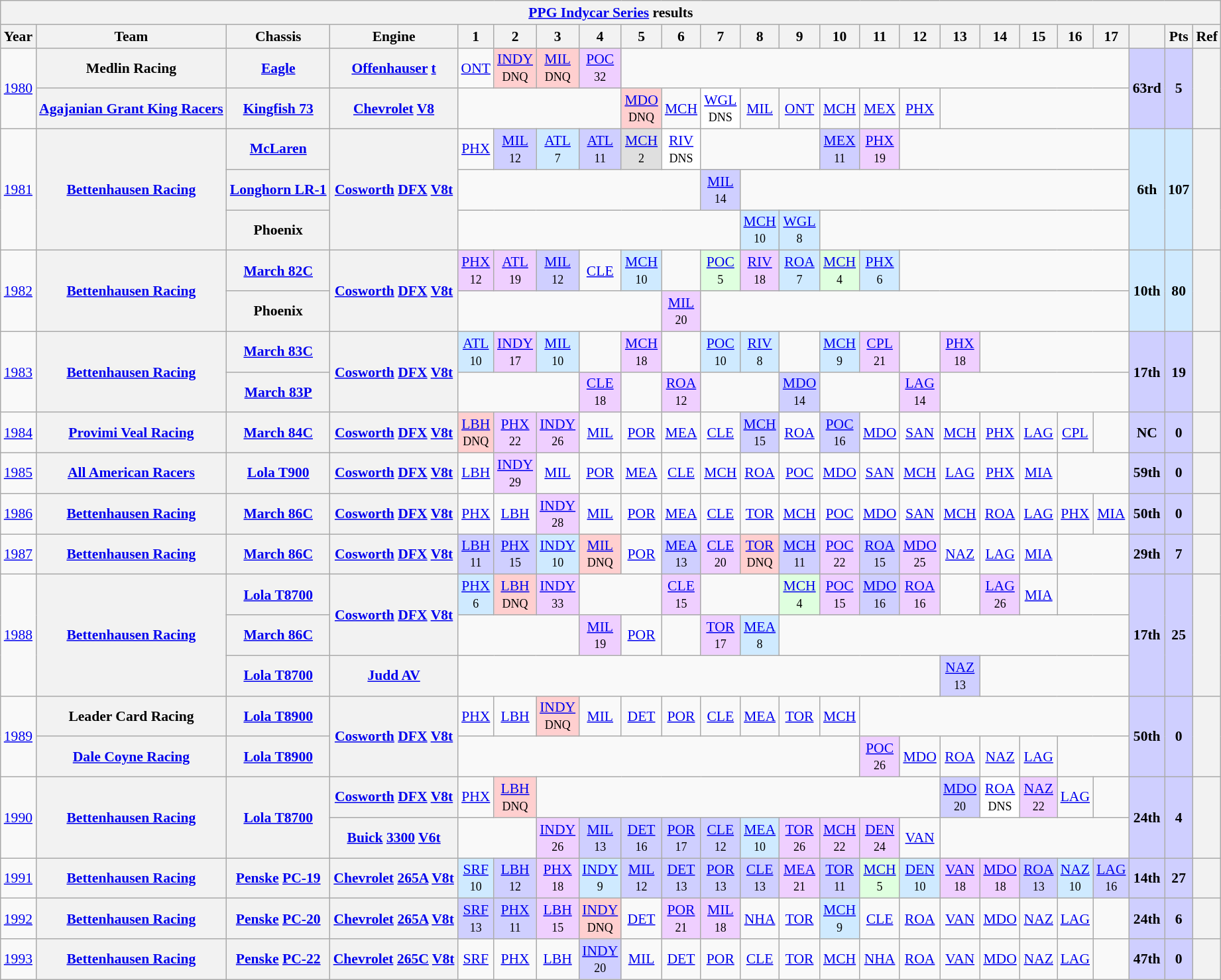<table class="wikitable" style="text-align:center; font-size:90%">
<tr>
<th colspan=45><a href='#'>PPG Indycar Series</a> results</th>
</tr>
<tr>
<th>Year</th>
<th>Team</th>
<th>Chassis</th>
<th>Engine</th>
<th>1</th>
<th>2</th>
<th>3</th>
<th>4</th>
<th>5</th>
<th>6</th>
<th>7</th>
<th>8</th>
<th>9</th>
<th>10</th>
<th>11</th>
<th>12</th>
<th>13</th>
<th>14</th>
<th>15</th>
<th>16</th>
<th>17</th>
<th></th>
<th>Pts</th>
<th>Ref</th>
</tr>
<tr>
<td rowspan=2><a href='#'>1980</a></td>
<th>Medlin Racing</th>
<th><a href='#'>Eagle</a></th>
<th><a href='#'>Offenhauser</a> <a href='#'>t</a></th>
<td><a href='#'>ONT</a></td>
<td style="background:#FFCFCF;"><a href='#'>INDY</a><br><small>DNQ</small></td>
<td style="background:#FFCFCF;"><a href='#'>MIL</a><br><small>DNQ</small></td>
<td style="background:#EFCFFF;"><a href='#'>POC</a><br><small>32</small></td>
<td colspan=13></td>
<th rowspan=2 style="background:#CFCFFF;">63rd</th>
<th rowspan=2 style="background:#CFCFFF;">5</th>
<th rowspan=2></th>
</tr>
<tr>
<th><a href='#'>Agajanian Grant King Racers</a></th>
<th><a href='#'>Kingfish 73</a></th>
<th><a href='#'>Chevrolet</a> <a href='#'>V8</a></th>
<td colspan=4></td>
<td style="background:#FFCFCF;"><a href='#'>MDO</a><br><small>DNQ</small></td>
<td><a href='#'>MCH</a></td>
<td style="background:#FFFFFF;"><a href='#'>WGL</a><br><small>DNS</small></td>
<td><a href='#'>MIL</a></td>
<td><a href='#'>ONT</a></td>
<td><a href='#'>MCH</a></td>
<td><a href='#'>MEX</a></td>
<td><a href='#'>PHX</a></td>
<td colspan=5></td>
</tr>
<tr>
<td rowspan=3><a href='#'>1981</a></td>
<th rowspan=3><a href='#'>Bettenhausen Racing</a></th>
<th><a href='#'>McLaren</a></th>
<th rowspan=3><a href='#'>Cosworth</a> <a href='#'>DFX</a> <a href='#'>V8</a><a href='#'>t</a></th>
<td><a href='#'>PHX</a></td>
<td style="background:#CFCFFF;"><a href='#'>MIL</a><br><small>12</small></td>
<td style="background:#CFEAFF;"><a href='#'>ATL</a><br><small>7</small></td>
<td style="background:#CFCFFF;"><a href='#'>ATL</a><br><small>11</small></td>
<td style="background:#DFDFDF;"><a href='#'>MCH</a><br><small>2</small></td>
<td style="background:#FFFFFF;"><a href='#'>RIV</a><br><small>DNS</small></td>
<td colspan=3></td>
<td style="background:#CFCFFF;"><a href='#'>MEX</a><br><small>11</small></td>
<td style="background:#EFCFFF;"><a href='#'>PHX</a><br><small>19</small></td>
<td colspan=6></td>
<th rowspan=3 style="background:#CFEAFF;">6th</th>
<th rowspan=3 style="background:#CFEAFF;">107</th>
<th rowspan=3></th>
</tr>
<tr>
<th><a href='#'>Longhorn LR-1</a></th>
<td colspan=6></td>
<td style="background:#CFCFFF;"><a href='#'>MIL</a><br><small>14</small></td>
<td colspan=10></td>
</tr>
<tr>
<th>Phoenix</th>
<td colspan=7></td>
<td style="background:#CFEAFF;"><a href='#'>MCH</a><br><small>10</small></td>
<td style="background:#CFEAFF;"><a href='#'>WGL</a><br><small>8</small></td>
<td colspan=8></td>
</tr>
<tr>
<td rowspan=2><a href='#'>1982</a></td>
<th rowspan=2><a href='#'>Bettenhausen Racing</a></th>
<th><a href='#'>March 82C</a></th>
<th rowspan=2><a href='#'>Cosworth</a> <a href='#'>DFX</a> <a href='#'>V8</a><a href='#'>t</a></th>
<td style="background:#EFCFFF;"><a href='#'>PHX</a><br><small>12</small></td>
<td style="background:#EFCFFF;"><a href='#'>ATL</a><br><small>19</small></td>
<td style="background:#CFCFFF;"><a href='#'>MIL</a><br><small>12</small></td>
<td><a href='#'>CLE</a></td>
<td style="background:#CFEAFF;"><a href='#'>MCH</a><br><small>10</small></td>
<td></td>
<td style="background:#DFFFDF;"><a href='#'>POC</a><br><small>5</small></td>
<td style="background:#EFCFFF;"><a href='#'>RIV</a><br><small>18</small></td>
<td style="background:#CFEAFF;"><a href='#'>ROA</a><br><small>7</small></td>
<td style="background:#DFFFDF;"><a href='#'>MCH</a><br><small>4</small></td>
<td style="background:#CFEAFF;"><a href='#'>PHX</a><br><small>6</small></td>
<td colspan=6></td>
<th rowspan=2 style="background:#CFEAFF;">10th</th>
<th rowspan=2 style="background:#CFEAFF;">80</th>
<th rowspan=2></th>
</tr>
<tr>
<th>Phoenix</th>
<td colspan=5></td>
<td style="background:#EFCFFF;"><a href='#'>MIL</a><br><small>20</small></td>
<td colspan=11></td>
</tr>
<tr>
<td rowspan=2><a href='#'>1983</a></td>
<th rowspan=2><a href='#'>Bettenhausen Racing</a></th>
<th><a href='#'>March 83C</a></th>
<th rowspan=2><a href='#'>Cosworth</a> <a href='#'>DFX</a> <a href='#'>V8</a><a href='#'>t</a></th>
<td style="background:#CFEAFF;"><a href='#'>ATL</a><br><small>10</small></td>
<td style="background:#EFCFFF;"><a href='#'>INDY</a><br><small>17</small></td>
<td style="background:#CFEAFF;"><a href='#'>MIL</a><br><small>10</small></td>
<td></td>
<td style="background:#EFCFFF;"><a href='#'>MCH</a><br><small>18</small></td>
<td></td>
<td style="background:#CFEAFF;"><a href='#'>POC</a><br><small>10</small></td>
<td style="background:#CFEAFF;"><a href='#'>RIV</a><br><small>8</small></td>
<td></td>
<td style="background:#CFEAFF;"><a href='#'>MCH</a><br><small>9</small></td>
<td style="background:#EFCFFF;"><a href='#'>CPL</a><br><small>21</small></td>
<td></td>
<td style="background:#EFCFFF;"><a href='#'>PHX</a><br><small>18</small></td>
<td colspan=4></td>
<th rowspan=2 style="background:#CFCFFF;">17th</th>
<th rowspan=2 style="background:#CFCFFF;">19</th>
<th rowspan=2></th>
</tr>
<tr>
<th><a href='#'>March 83P</a></th>
<td colspan=3></td>
<td style="background:#EFCFFF;"><a href='#'>CLE</a><br><small>18</small></td>
<td></td>
<td style="background:#EFCFFF;"><a href='#'>ROA</a><br><small>12</small></td>
<td colspan=2></td>
<td style="background:#CFCFFF;"><a href='#'>MDO</a><br><small>14</small></td>
<td colspan=2></td>
<td style="background:#EFCFFF;"><a href='#'>LAG</a><br><small>14</small></td>
<td colspan=5></td>
</tr>
<tr>
<td><a href='#'>1984</a></td>
<th><a href='#'>Provimi Veal Racing</a></th>
<th><a href='#'>March 84C</a></th>
<th><a href='#'>Cosworth</a> <a href='#'>DFX</a> <a href='#'>V8</a><a href='#'>t</a></th>
<td style="background:#FFCFCF;"><a href='#'>LBH</a><br><small>DNQ</small></td>
<td style="background:#EFCFFF;"><a href='#'>PHX</a><br><small>22</small></td>
<td style="background:#EFCFFF;"><a href='#'>INDY</a><br><small>26</small></td>
<td><a href='#'>MIL</a></td>
<td><a href='#'>POR</a></td>
<td><a href='#'>MEA</a></td>
<td><a href='#'>CLE</a></td>
<td style="background:#CFCFFF;"><a href='#'>MCH</a><br><small>15</small></td>
<td><a href='#'>ROA</a></td>
<td style="background:#CFCFFF;"><a href='#'>POC</a><br><small>16</small></td>
<td><a href='#'>MDO</a></td>
<td><a href='#'>SAN</a></td>
<td><a href='#'>MCH</a></td>
<td><a href='#'>PHX</a></td>
<td><a href='#'>LAG</a></td>
<td><a href='#'>CPL</a></td>
<td></td>
<th style="background:#CFCFFF;">NC</th>
<th style="background:#CFCFFF;">0</th>
<th></th>
</tr>
<tr>
<td><a href='#'>1985</a></td>
<th><a href='#'>All American Racers</a></th>
<th><a href='#'>Lola T900</a></th>
<th><a href='#'>Cosworth</a> <a href='#'>DFX</a> <a href='#'>V8</a><a href='#'>t</a></th>
<td><a href='#'>LBH</a></td>
<td style="background:#EFCFFF;"><a href='#'>INDY</a><br><small>29</small></td>
<td><a href='#'>MIL</a></td>
<td><a href='#'>POR</a></td>
<td><a href='#'>MEA</a></td>
<td><a href='#'>CLE</a></td>
<td><a href='#'>MCH</a></td>
<td><a href='#'>ROA</a></td>
<td><a href='#'>POC</a></td>
<td><a href='#'>MDO</a></td>
<td><a href='#'>SAN</a></td>
<td><a href='#'>MCH</a></td>
<td><a href='#'>LAG</a></td>
<td><a href='#'>PHX</a></td>
<td><a href='#'>MIA</a></td>
<td colspan=2></td>
<th style="background:#CFCFFF;">59th</th>
<th style="background:#CFCFFF;">0</th>
<th></th>
</tr>
<tr>
<td><a href='#'>1986</a></td>
<th><a href='#'>Bettenhausen Racing</a></th>
<th><a href='#'>March 86C</a></th>
<th><a href='#'>Cosworth</a> <a href='#'>DFX</a> <a href='#'>V8</a><a href='#'>t</a></th>
<td><a href='#'>PHX</a></td>
<td><a href='#'>LBH</a></td>
<td style="background:#EFCFFF;"><a href='#'>INDY</a><br><small>28</small></td>
<td><a href='#'>MIL</a></td>
<td><a href='#'>POR</a></td>
<td><a href='#'>MEA</a></td>
<td><a href='#'>CLE</a></td>
<td><a href='#'>TOR</a></td>
<td><a href='#'>MCH</a></td>
<td><a href='#'>POC</a></td>
<td><a href='#'>MDO</a></td>
<td><a href='#'>SAN</a></td>
<td><a href='#'>MCH</a></td>
<td><a href='#'>ROA</a></td>
<td><a href='#'>LAG</a></td>
<td><a href='#'>PHX</a></td>
<td><a href='#'>MIA</a></td>
<th style="background:#CFCFFF;">50th</th>
<th style="background:#CFCFFF;">0</th>
<th></th>
</tr>
<tr>
<td><a href='#'>1987</a></td>
<th><a href='#'>Bettenhausen Racing</a></th>
<th><a href='#'>March 86C</a></th>
<th><a href='#'>Cosworth</a> <a href='#'>DFX</a> <a href='#'>V8</a><a href='#'>t</a></th>
<td style="background:#CFCFFF;"><a href='#'>LBH</a><br><small>11</small></td>
<td style="background:#CFCFFF;"><a href='#'>PHX</a><br><small>15</small></td>
<td style="background:#CFEAFF;"><a href='#'>INDY</a><br><small>10</small></td>
<td style="background:#FFCFCF;"><a href='#'>MIL</a><br><small>DNQ</small></td>
<td><a href='#'>POR</a></td>
<td style="background:#CFCFFF;"><a href='#'>MEA</a><br><small>13</small></td>
<td style="background:#EFCFFF;"><a href='#'>CLE</a><br><small>20</small></td>
<td style="background:#FFCFCF;"><a href='#'>TOR</a><br><small>DNQ</small></td>
<td style="background:#CFCFFF;"><a href='#'>MCH</a><br><small>11</small></td>
<td style="background:#EFCFFF;"><a href='#'>POC</a><br><small>22</small></td>
<td style="background:#CFCFFF;"><a href='#'>ROA</a><br><small>15</small></td>
<td style="background:#EFCFFF;"><a href='#'>MDO</a><br><small>25</small></td>
<td><a href='#'>NAZ</a></td>
<td><a href='#'>LAG</a></td>
<td><a href='#'>MIA</a></td>
<td colspan=2></td>
<th style="background:#CFCFFF;">29th</th>
<th style="background:#CFCFFF;">7</th>
<th></th>
</tr>
<tr>
<td rowspan=3><a href='#'>1988</a></td>
<th rowspan=3><a href='#'>Bettenhausen Racing</a></th>
<th><a href='#'>Lola T8700</a></th>
<th rowspan=2><a href='#'>Cosworth</a> <a href='#'>DFX</a> <a href='#'>V8</a><a href='#'>t</a></th>
<td style="background:#CFEAFF;"><a href='#'>PHX</a><br><small>6</small></td>
<td style="background:#FFCFCF;"><a href='#'>LBH</a><br><small>DNQ</small></td>
<td style="background:#EFCFFF;"><a href='#'>INDY</a><br><small>33</small></td>
<td colspan=2></td>
<td style="background:#EFCFFF;"><a href='#'>CLE</a><br><small>15</small></td>
<td colspan=2></td>
<td style="background:#DFFFDF;"><a href='#'>MCH</a><br><small>4</small></td>
<td style="background:#EFCFFF;"><a href='#'>POC</a><br><small>15</small></td>
<td style="background:#CFCFFF;"><a href='#'>MDO</a><br><small>16</small></td>
<td style="background:#EFCFFF;"><a href='#'>ROA</a><br><small>16</small></td>
<td></td>
<td style="background:#EFCFFF;"><a href='#'>LAG</a><br><small>26</small></td>
<td><a href='#'>MIA</a></td>
<td colspan=2></td>
<th rowspan=3 style="background:#CFCFFF;">17th</th>
<th rowspan=3 style="background:#CFCFFF;">25</th>
<th rowspan=3></th>
</tr>
<tr>
<th><a href='#'>March 86C</a></th>
<td colspan=3></td>
<td style="background:#EFCFFF;"><a href='#'>MIL</a><br><small>19</small></td>
<td><a href='#'>POR</a></td>
<td></td>
<td style="background:#EFCFFF;"><a href='#'>TOR</a><br><small>17</small></td>
<td style="background:#CFEAFF;"><a href='#'>MEA</a><br><small>8</small></td>
<td colspan=9></td>
</tr>
<tr>
<th><a href='#'>Lola T8700</a></th>
<th><a href='#'>Judd AV</a></th>
<td colspan=12></td>
<td style="background:#CFCFFF;"><a href='#'>NAZ</a><br><small>13</small></td>
<td colspan=4></td>
</tr>
<tr>
<td rowspan=2><a href='#'>1989</a></td>
<th>Leader Card Racing</th>
<th><a href='#'>Lola T8900</a></th>
<th rowspan=2><a href='#'>Cosworth</a> <a href='#'>DFX</a> <a href='#'>V8</a><a href='#'>t</a></th>
<td><a href='#'>PHX</a></td>
<td><a href='#'>LBH</a></td>
<td style="background:#FFCFCF;"><a href='#'>INDY</a><br><small>DNQ</small></td>
<td><a href='#'>MIL</a></td>
<td><a href='#'>DET</a></td>
<td><a href='#'>POR</a></td>
<td><a href='#'>CLE</a></td>
<td><a href='#'>MEA</a></td>
<td><a href='#'>TOR</a></td>
<td><a href='#'>MCH</a></td>
<td colspan=7></td>
<th rowspan=2 style="background:#CFCFFF;">50th</th>
<th rowspan=2 style="background:#CFCFFF;">0</th>
<th rowspan=2></th>
</tr>
<tr>
<th><a href='#'>Dale Coyne Racing</a></th>
<th><a href='#'>Lola T8900</a></th>
<td colspan=10></td>
<td style="background:#EFCFFF;"><a href='#'>POC</a><br><small>26</small></td>
<td><a href='#'>MDO</a></td>
<td><a href='#'>ROA</a></td>
<td><a href='#'>NAZ</a></td>
<td><a href='#'>LAG</a></td>
<td colspan=2></td>
</tr>
<tr>
<td rowspan=2><a href='#'>1990</a></td>
<th rowspan=2><a href='#'>Bettenhausen Racing</a></th>
<th rowspan=2><a href='#'>Lola T8700</a></th>
<th><a href='#'>Cosworth</a> <a href='#'>DFX</a> <a href='#'>V8</a><a href='#'>t</a></th>
<td><a href='#'>PHX</a></td>
<td style="background:#FFCFCF;"><a href='#'>LBH</a><br><small>DNQ</small></td>
<td colspan=10></td>
<td style="background:#CFCFFF;"><a href='#'>MDO</a><br><small>20</small></td>
<td style="background:#FFFFFF;"><a href='#'>ROA</a><br><small>DNS</small></td>
<td style="background:#EFCFFF;"><a href='#'>NAZ</a><br><small>22</small></td>
<td><a href='#'>LAG</a></td>
<td></td>
<th rowspan=2 style="background:#CFCFFF;">24th</th>
<th rowspan=2 style="background:#CFCFFF;">4</th>
<th rowspan=2></th>
</tr>
<tr>
<th><a href='#'>Buick</a> <a href='#'>3300</a> <a href='#'>V6</a><a href='#'>t</a></th>
<td colspan=2></td>
<td style="background:#EFCFFF;"><a href='#'>INDY</a><br><small>26</small></td>
<td style="background:#CFCFFF;"><a href='#'>MIL</a><br><small>13</small></td>
<td style="background:#CFCFFF;"><a href='#'>DET</a><br><small>16</small></td>
<td style="background:#CFCFFF;"><a href='#'>POR</a><br><small>17</small></td>
<td style="background:#CFCFFF;"><a href='#'>CLE</a><br><small>12</small></td>
<td style="background:#CFEAFF;"><a href='#'>MEA</a><br><small>10</small></td>
<td style="background:#EFCFFF;"><a href='#'>TOR</a><br><small>26</small></td>
<td style="background:#EFCFFF;"><a href='#'>MCH</a><br><small>22</small></td>
<td style="background:#EFCFFF;"><a href='#'>DEN</a><br><small>24</small></td>
<td><a href='#'>VAN</a></td>
<td colspan=5></td>
</tr>
<tr>
<td><a href='#'>1991</a></td>
<th><a href='#'>Bettenhausen Racing</a></th>
<th><a href='#'>Penske</a> <a href='#'>PC-19</a></th>
<th><a href='#'>Chevrolet</a> <a href='#'>265A</a> <a href='#'>V8</a><a href='#'>t</a></th>
<td style="background:#CFEAFF;"><a href='#'>SRF</a><br><small>10</small></td>
<td style="background:#CFCFFF;"><a href='#'>LBH</a><br><small>12</small></td>
<td style="background:#EFCFFF;"><a href='#'>PHX</a><br><small>18</small></td>
<td style="background:#CFEAFF;"><a href='#'>INDY</a><br><small>9</small></td>
<td style="background:#CFCFFF;"><a href='#'>MIL</a><br><small>12</small></td>
<td style="background:#CFCFFF;"><a href='#'>DET</a><br><small>13</small></td>
<td style="background:#CFCFFF;"><a href='#'>POR</a><br><small>13</small></td>
<td style="background:#CFCFFF;"><a href='#'>CLE</a><br><small>13</small></td>
<td style="background:#EFCFFF;"><a href='#'>MEA</a><br><small>21</small></td>
<td style="background:#CFCFFF;"><a href='#'>TOR</a><br><small>11</small></td>
<td style="background:#DFFFDF;"><a href='#'>MCH</a><br><small>5</small></td>
<td style="background:#CFEAFF;"><a href='#'>DEN</a><br><small>10</small></td>
<td style="background:#EFCFFF;"><a href='#'>VAN</a><br><small>18</small></td>
<td style="background:#EFCFFF;"><a href='#'>MDO</a><br><small>18</small></td>
<td style="background:#CFCFFF;"><a href='#'>ROA</a><br><small>13</small></td>
<td style="background:#CFEAFF;"><a href='#'>NAZ</a><br><small>10</small></td>
<td style="background:#CFCFFF;"><a href='#'>LAG</a><br><small>16</small></td>
<th style="background:#CFCFFF;">14th</th>
<th style="background:#CFCFFF;">27</th>
<th></th>
</tr>
<tr>
<td><a href='#'>1992</a></td>
<th><a href='#'>Bettenhausen Racing</a></th>
<th><a href='#'>Penske</a> <a href='#'>PC-20</a></th>
<th><a href='#'>Chevrolet</a> <a href='#'>265A</a> <a href='#'>V8</a><a href='#'>t</a></th>
<td style="background:#CFCFFF;"><a href='#'>SRF</a><br><small>13</small></td>
<td style="background:#CFCFFF;"><a href='#'>PHX</a><br><small>11</small></td>
<td style="background:#EFCFFF;"><a href='#'>LBH</a><br><small>15</small></td>
<td style="background:#FFCFCF;"><a href='#'>INDY</a><br><small>DNQ</small></td>
<td><a href='#'>DET</a></td>
<td style="background:#EFCFFF;"><a href='#'>POR</a><br><small>21</small></td>
<td style="background:#EFCFFF;"><a href='#'>MIL</a><br><small>18</small></td>
<td><a href='#'>NHA</a></td>
<td><a href='#'>TOR</a></td>
<td style="background:#CFEAFF;"><a href='#'>MCH</a><br><small>9</small></td>
<td><a href='#'>CLE</a></td>
<td><a href='#'>ROA</a></td>
<td><a href='#'>VAN</a></td>
<td><a href='#'>MDO</a></td>
<td><a href='#'>NAZ</a></td>
<td><a href='#'>LAG</a></td>
<td></td>
<th style="background:#CFCFFF;">24th</th>
<th style="background:#CFCFFF;">6</th>
<th></th>
</tr>
<tr>
<td><a href='#'>1993</a></td>
<th><a href='#'>Bettenhausen Racing</a></th>
<th><a href='#'>Penske</a> <a href='#'>PC-22</a></th>
<th><a href='#'>Chevrolet</a> <a href='#'>265C</a> <a href='#'>V8</a><a href='#'>t</a></th>
<td><a href='#'>SRF</a></td>
<td><a href='#'>PHX</a></td>
<td><a href='#'>LBH</a></td>
<td style="background:#CFCFFF;"><a href='#'>INDY</a><br><small>20</small></td>
<td><a href='#'>MIL</a></td>
<td><a href='#'>DET</a></td>
<td><a href='#'>POR</a></td>
<td><a href='#'>CLE</a></td>
<td><a href='#'>TOR</a></td>
<td><a href='#'>MCH</a></td>
<td><a href='#'>NHA</a></td>
<td><a href='#'>ROA</a></td>
<td><a href='#'>VAN</a></td>
<td><a href='#'>MDO</a></td>
<td><a href='#'>NAZ</a></td>
<td><a href='#'>LAG</a></td>
<td></td>
<th style="background:#CFCFFF;">47th</th>
<th style="background:#CFCFFF;">0</th>
<th></th>
</tr>
</table>
